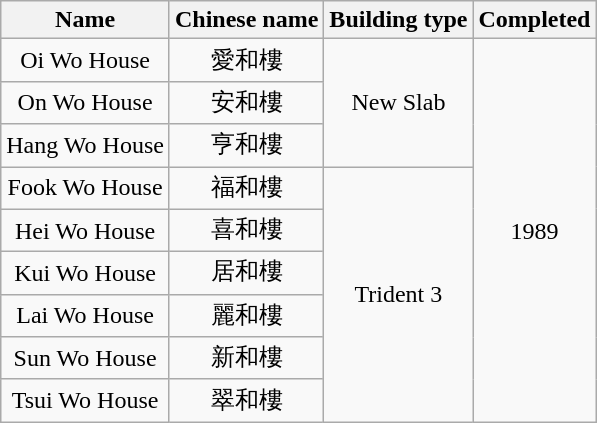<table class="wikitable" style="text-align: center">
<tr>
<th>Name</th>
<th>Chinese name</th>
<th>Building type</th>
<th>Completed</th>
</tr>
<tr>
<td>Oi Wo House</td>
<td>愛和樓</td>
<td rowspan="3">New Slab</td>
<td rowspan="9">1989</td>
</tr>
<tr>
<td>On Wo House</td>
<td>安和樓</td>
</tr>
<tr>
<td>Hang Wo House</td>
<td>亨和樓</td>
</tr>
<tr>
<td>Fook Wo House</td>
<td>福和樓</td>
<td rowspan="6">Trident 3</td>
</tr>
<tr>
<td>Hei Wo House</td>
<td>喜和樓</td>
</tr>
<tr>
<td>Kui Wo House</td>
<td>居和樓</td>
</tr>
<tr>
<td>Lai Wo House</td>
<td>麗和樓</td>
</tr>
<tr>
<td>Sun Wo House</td>
<td>新和樓</td>
</tr>
<tr>
<td>Tsui Wo House</td>
<td>翠和樓</td>
</tr>
</table>
